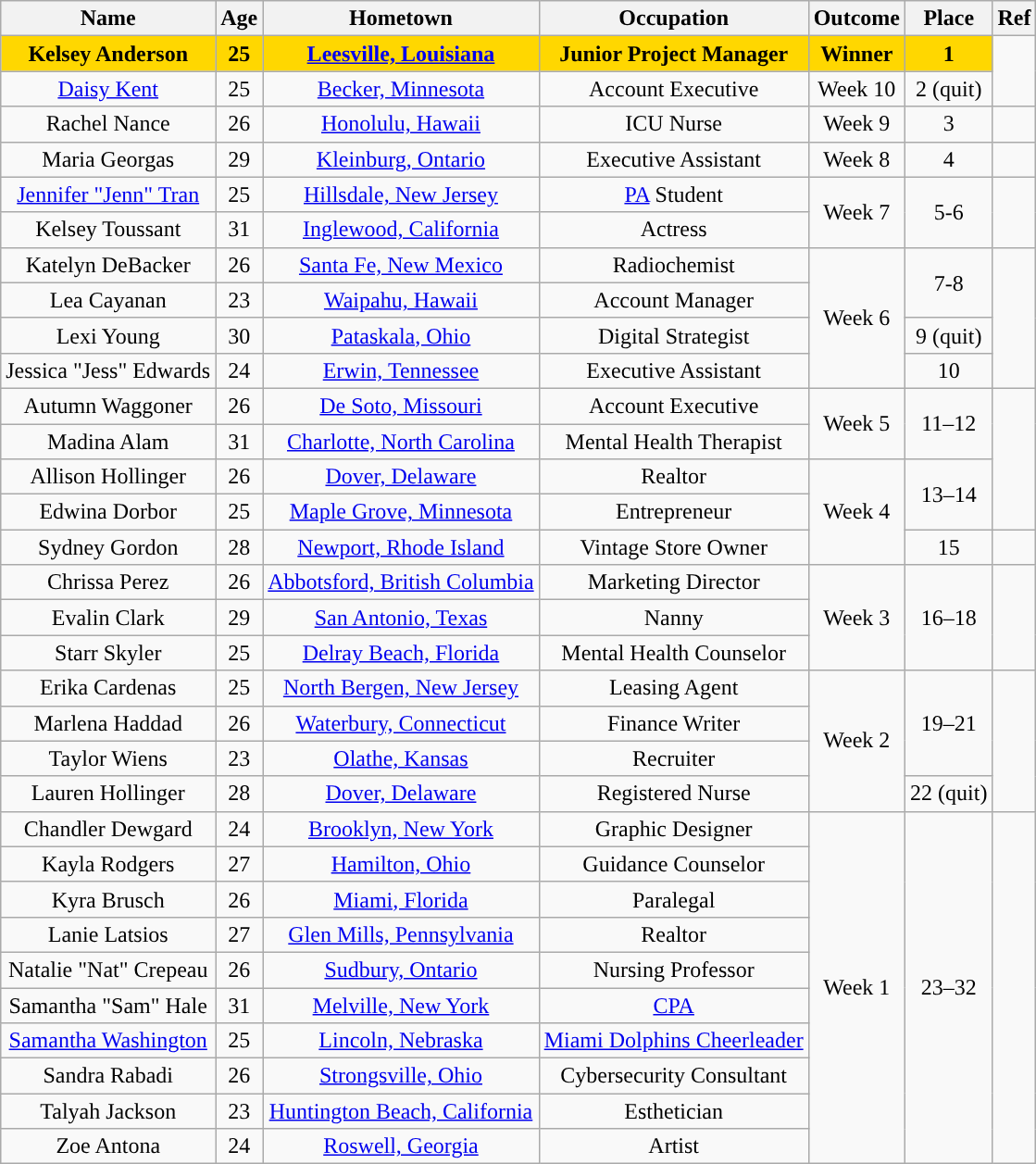<table class="wikitable sortable" style="text-align:center; ">
<tr>
<th>Name</th>
<th>Age</th>
<th>Hometown</th>
<th>Occupation</th>
<th>Outcome</th>
<th>Place</th>
<th>Ref</th>
</tr>
<tr>
<td bgcolor="gold"><strong>Kelsey Anderson</strong></td>
<td bgcolor="gold"><strong>25</strong></td>
<td bgcolor="gold"><strong><a href='#'>Leesville, Louisiana</a></strong></td>
<td bgcolor="gold"><strong>Junior Project Manager</strong></td>
<td bgcolor="gold"><strong>Winner</strong></td>
<td bgcolor="gold"><strong>1</strong></td>
<td rowspan="2”"></td>
</tr>
<tr>
<td><a href='#'>Daisy Kent</a></td>
<td>25</td>
<td><a href='#'>Becker, Minnesota</a></td>
<td>Account Executive</td>
<td>Week 10</td>
<td>2 (quit)</td>
</tr>
<tr>
<td>Rachel Nance</td>
<td>26</td>
<td><a href='#'>Honolulu, Hawaii</a></td>
<td>ICU Nurse</td>
<td>Week 9</td>
<td>3</td>
<td></td>
</tr>
<tr>
<td>Maria Georgas</td>
<td>29</td>
<td><a href='#'>Kleinburg, Ontario</a></td>
<td>Executive Assistant</td>
<td>Week 8</td>
<td>4</td>
<td></td>
</tr>
<tr>
<td><a href='#'>Jennifer "Jenn" Tran</a></td>
<td>25</td>
<td><a href='#'>Hillsdale, New Jersey</a></td>
<td><a href='#'>PA</a> Student</td>
<td rowspan="2”">Week 7</td>
<td rowspan="2">5-6</td>
<td rowspan="2"></td>
</tr>
<tr>
<td>Kelsey Toussant</td>
<td>31</td>
<td><a href='#'>Inglewood, California</a></td>
<td>Actress</td>
</tr>
<tr>
<td>Katelyn DeBacker</td>
<td>26</td>
<td><a href='#'>Santa Fe, New Mexico</a></td>
<td>Radiochemist</td>
<td rowspan="4">Week 6</td>
<td rowspan="2">7-8</td>
<td rowspan="4"></td>
</tr>
<tr>
<td>Lea Cayanan</td>
<td>23</td>
<td><a href='#'>Waipahu, Hawaii</a></td>
<td>Account Manager</td>
</tr>
<tr>
<td>Lexi Young</td>
<td>30</td>
<td><a href='#'>Pataskala, Ohio</a></td>
<td>Digital Strategist</td>
<td>9 (quit)</td>
</tr>
<tr>
<td>Jessica "Jess" Edwards</td>
<td>24</td>
<td><a href='#'>Erwin, Tennessee</a></td>
<td>Executive Assistant</td>
<td>10</td>
</tr>
<tr>
<td>Autumn Waggoner</td>
<td>26</td>
<td><a href='#'>De Soto, Missouri</a></td>
<td>Account Executive</td>
<td rowspan="2">Week 5</td>
<td rowspan="2">11–12</td>
<td rowspan="4"></td>
</tr>
<tr>
<td>Madina Alam</td>
<td>31</td>
<td><a href='#'>Charlotte, North Carolina</a></td>
<td>Mental Health Therapist</td>
</tr>
<tr>
<td>Allison Hollinger</td>
<td>26</td>
<td><a href='#'>Dover, Delaware</a></td>
<td>Realtor</td>
<td rowspan="3">Week 4</td>
<td rowspan="2">13–14</td>
</tr>
<tr>
<td>Edwina Dorbor</td>
<td>25</td>
<td><a href='#'>Maple Grove, Minnesota</a></td>
<td>Entrepreneur</td>
</tr>
<tr>
<td>Sydney Gordon</td>
<td>28</td>
<td><a href='#'>Newport, Rhode Island</a></td>
<td>Vintage Store Owner</td>
<td>15</td>
<td></td>
</tr>
<tr>
<td>Chrissa Perez</td>
<td>26</td>
<td><a href='#'>Abbotsford, British Columbia</a></td>
<td>Marketing Director</td>
<td rowspan="3">Week 3</td>
<td rowspan="3">16–18</td>
<td rowspan="3"></td>
</tr>
<tr>
<td>Evalin Clark</td>
<td>29</td>
<td><a href='#'>San Antonio, Texas</a></td>
<td>Nanny</td>
</tr>
<tr>
<td>Starr Skyler</td>
<td>25</td>
<td><a href='#'>Delray Beach, Florida</a></td>
<td>Mental Health Counselor</td>
</tr>
<tr>
<td>Erika Cardenas</td>
<td>25</td>
<td><a href='#'>North Bergen, New Jersey</a></td>
<td>Leasing Agent</td>
<td rowspan="4">Week 2</td>
<td rowspan="3">19–21</td>
<td rowspan="4"></td>
</tr>
<tr>
<td>Marlena Haddad</td>
<td>26</td>
<td><a href='#'>Waterbury, Connecticut</a></td>
<td>Finance Writer</td>
</tr>
<tr>
<td>Taylor Wiens</td>
<td>23</td>
<td><a href='#'>Olathe, Kansas</a></td>
<td>Recruiter</td>
</tr>
<tr>
<td>Lauren Hollinger</td>
<td>28</td>
<td><a href='#'>Dover, Delaware</a></td>
<td>Registered Nurse</td>
<td>22 (quit)</td>
</tr>
<tr>
<td>Chandler Dewgard</td>
<td>24</td>
<td><a href='#'>Brooklyn, New York</a></td>
<td>Graphic Designer</td>
<td rowspan="10">Week 1</td>
<td rowspan="10">23–32</td>
<td rowspan="10"></td>
</tr>
<tr>
<td>Kayla Rodgers</td>
<td>27</td>
<td><a href='#'>Hamilton, Ohio</a></td>
<td>Guidance Counselor</td>
</tr>
<tr>
<td>Kyra Brusch</td>
<td>26</td>
<td><a href='#'>Miami, Florida</a></td>
<td>Paralegal</td>
</tr>
<tr>
<td>Lanie Latsios</td>
<td>27</td>
<td><a href='#'>Glen Mills, Pennsylvania</a></td>
<td>Realtor</td>
</tr>
<tr>
<td>Natalie "Nat" Crepeau</td>
<td>26</td>
<td><a href='#'>Sudbury, Ontario</a></td>
<td>Nursing Professor</td>
</tr>
<tr>
<td>Samantha "Sam" Hale</td>
<td>31</td>
<td><a href='#'>Melville, New York</a></td>
<td><a href='#'>CPA</a></td>
</tr>
<tr>
<td><a href='#'>Samantha Washington</a></td>
<td>25</td>
<td><a href='#'>Lincoln, Nebraska</a></td>
<td><a href='#'>Miami Dolphins Cheerleader</a></td>
</tr>
<tr>
<td>Sandra Rabadi</td>
<td>26</td>
<td><a href='#'>Strongsville, Ohio</a></td>
<td>Cybersecurity Consultant</td>
</tr>
<tr>
<td>Talyah Jackson</td>
<td>23</td>
<td><a href='#'>Huntington Beach, California</a></td>
<td>Esthetician</td>
</tr>
<tr>
<td>Zoe Antona</td>
<td>24</td>
<td><a href='#'>Roswell, Georgia</a></td>
<td>Artist</td>
</tr>
</table>
